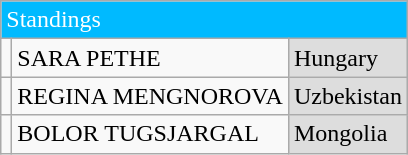<table class="wikitable">
<tr>
<td colspan="3" style="background:#00baff;color:#fff">Standings</td>
</tr>
<tr>
<td></td>
<td>SARA PETHE</td>
<td style="background:#dddddd"> Hungary</td>
</tr>
<tr>
<td></td>
<td>REGINA MENGNOROVA</td>
<td style="background:#dddddd"> Uzbekistan</td>
</tr>
<tr>
<td></td>
<td>BOLOR TUGSJARGAL</td>
<td style="background:#dddddd"> Mongolia</td>
</tr>
</table>
